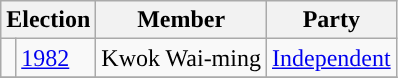<table class="wikitable">
<tr>
<th colspan="2">Election</th>
<th>Member</th>
<th>Party</th>
</tr>
<tr>
<td style="background-color: "></td>
<td><a href='#'>1982</a></td>
<td>Kwok Wai-ming</td>
<td><a href='#'>Independent</a></td>
</tr>
<tr>
</tr>
</table>
